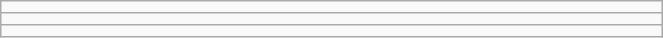<table class="wikitable" style=" text-align:center; font-size:110%;" width="35%">
<tr>
<td></td>
</tr>
<tr>
<td></td>
</tr>
<tr>
<td></td>
</tr>
</table>
